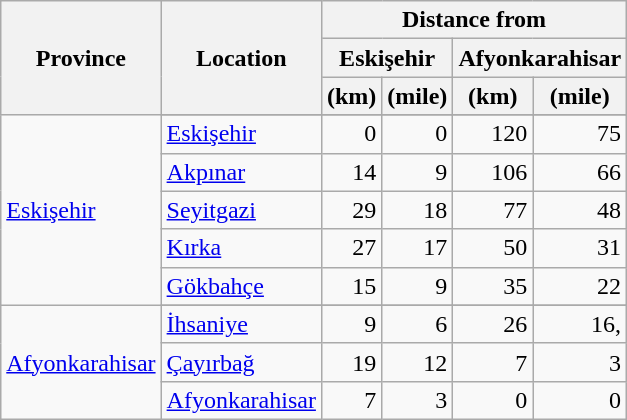<table class="wikitable">
<tr>
<th rowspan=3>Province</th>
<th rowspan=3>Location</th>
<th colspan=4>Distance from</th>
</tr>
<tr>
<th colspan=2>Eskişehir</th>
<th colspan=2>Afyonkarahisar</th>
</tr>
<tr>
<th>(km)</th>
<th>(mile)</th>
<th>(km)</th>
<th>(mile)</th>
</tr>
<tr>
<td rowspan=6><a href='#'>Eskişehir</a></td>
</tr>
<tr align=right>
<td align=left><a href='#'>Eskişehir</a></td>
<td>0</td>
<td>0</td>
<td>120</td>
<td>75</td>
</tr>
<tr align=right>
<td align=left><a href='#'>Akpınar</a></td>
<td>14</td>
<td>9</td>
<td>106</td>
<td>66</td>
</tr>
<tr align=right>
<td align=left><a href='#'>Seyitgazi</a></td>
<td>29</td>
<td>18</td>
<td>77</td>
<td>48</td>
</tr>
<tr align=right>
<td align=left><a href='#'>Kırka</a></td>
<td>27</td>
<td>17</td>
<td>50</td>
<td>31</td>
</tr>
<tr align=right>
<td align=left><a href='#'>Gökbahçe</a></td>
<td>15</td>
<td>9</td>
<td>35</td>
<td>22</td>
</tr>
<tr align=right>
<td rowspan=4><a href='#'>Afyonkarahisar</a></td>
</tr>
<tr align=right>
<td align=left><a href='#'>İhsaniye</a></td>
<td>9</td>
<td>6</td>
<td>26</td>
<td>16,</td>
</tr>
<tr align=right>
<td align=left><a href='#'>Çayırbağ</a></td>
<td>19</td>
<td>12</td>
<td>7</td>
<td>3</td>
</tr>
<tr align=right>
<td><a href='#'>Afyonkarahisar</a></td>
<td>7</td>
<td>3</td>
<td>0</td>
<td>0</td>
</tr>
</table>
